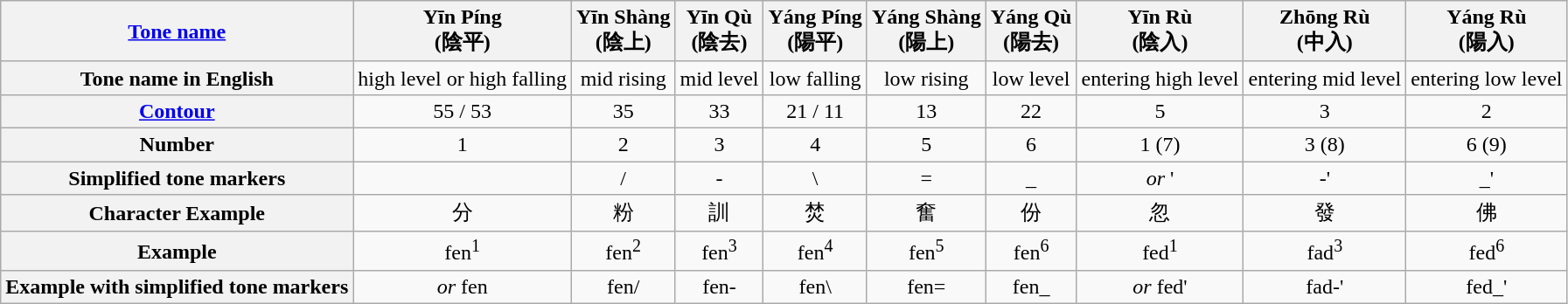<table class="wikitable" style="text-align: center;">
<tr>
<th><a href='#'>Tone name</a></th>
<th>Yīn Píng<br>(陰平)</th>
<th>Yīn Shàng<br>(陰上)</th>
<th>Yīn Qù<br>(陰去)</th>
<th>Yáng Píng<br>(陽平)</th>
<th>Yáng Shàng<br>(陽上)</th>
<th>Yáng Qù<br>(陽去)</th>
<th>Yīn Rù<br>(陰入)</th>
<th>Zhōng Rù<br>(中入)</th>
<th>Yáng Rù<br>(陽入)</th>
</tr>
<tr>
<th>Tone name in English</th>
<td>high level or high falling</td>
<td>mid rising</td>
<td>mid level</td>
<td>low falling</td>
<td>low rising</td>
<td>low level</td>
<td>entering high level</td>
<td>entering mid level</td>
<td>entering low level</td>
</tr>
<tr>
<th><a href='#'>Contour</a></th>
<td>55 / 53</td>
<td>35</td>
<td>33</td>
<td>21 / 11</td>
<td>13</td>
<td>22</td>
<td>5</td>
<td>3</td>
<td>2</td>
</tr>
<tr>
<th>Number</th>
<td>1</td>
<td>2</td>
<td>3</td>
<td>4</td>
<td>5</td>
<td>6</td>
<td>1 (7)</td>
<td>3 (8)</td>
<td>6 (9)</td>
</tr>
<tr>
<th>Simplified tone markers</th>
<td></td>
<td>/</td>
<td>-</td>
<td>\</td>
<td>=</td>
<td>_</td>
<td><em>or</em> '</td>
<td>-'</td>
<td>_'</td>
</tr>
<tr>
<th>Character Example</th>
<td>分</td>
<td>粉</td>
<td>訓</td>
<td>焚</td>
<td>奮</td>
<td>份</td>
<td>忽</td>
<td>發</td>
<td>佛</td>
</tr>
<tr>
<th>Example</th>
<td>fen<sup>1</sup></td>
<td>fen<sup>2</sup></td>
<td>fen<sup>3</sup></td>
<td>fen<sup>4</sup></td>
<td>fen<sup>5</sup></td>
<td>fen<sup>6</sup></td>
<td>fed<sup>1</sup></td>
<td>fad<sup>3</sup></td>
<td>fed<sup>6</sup></td>
</tr>
<tr>
<th>Example with simplified tone markers</th>
<td><em>or</em> fen</td>
<td>fen/</td>
<td>fen-</td>
<td>fen\</td>
<td>fen=</td>
<td>fen_</td>
<td><em>or</em> fed'</td>
<td>fad-'</td>
<td>fed_'</td>
</tr>
</table>
